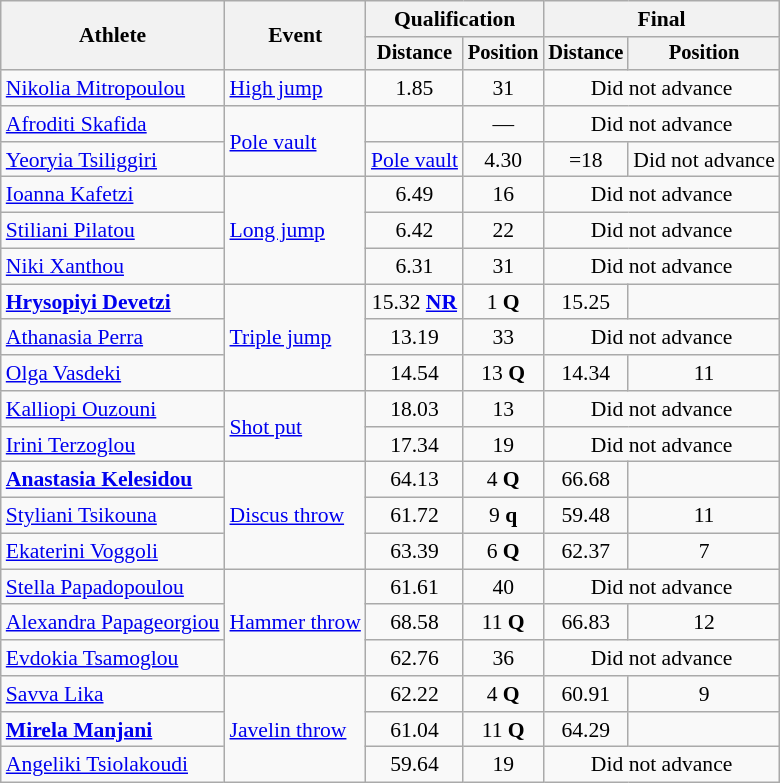<table class=wikitable style="font-size:90%">
<tr>
<th rowspan="2">Athlete</th>
<th rowspan="2">Event</th>
<th colspan="2">Qualification</th>
<th colspan="2">Final</th>
</tr>
<tr style="font-size:95%">
<th>Distance</th>
<th>Position</th>
<th>Distance</th>
<th>Position</th>
</tr>
<tr align=center>
<td align=left><a href='#'>Nikolia Mitropoulou</a></td>
<td align=left><a href='#'>High jump</a></td>
<td>1.85</td>
<td>31</td>
<td colspan=2>Did not advance</td>
</tr>
<tr align=center>
<td align=left><a href='#'>Afroditi Skafida</a></td>
<td align=left rowspan=2><a href='#'>Pole vault</a></td>
<td></td>
<td>—</td>
<td colspan=2>Did not advance</td>
</tr>
<tr align=center>
<td align=left><a href='#'>Yeoryia Tsiliggiri</a></td>
<td align=left><a href='#'>Pole vault</a></td>
<td>4.30</td>
<td>=18</td>
<td colspan=2>Did not advance</td>
</tr>
<tr align=center>
<td align=left><a href='#'>Ioanna Kafetzi</a></td>
<td align=left rowspan=3><a href='#'>Long jump</a></td>
<td>6.49</td>
<td>16</td>
<td colspan=2>Did not advance</td>
</tr>
<tr align=center>
<td align=left><a href='#'>Stiliani Pilatou</a></td>
<td>6.42</td>
<td>22</td>
<td colspan=2>Did not advance</td>
</tr>
<tr align=center>
<td align=left><a href='#'>Niki Xanthou</a></td>
<td>6.31</td>
<td>31</td>
<td colspan=2>Did not advance</td>
</tr>
<tr align=center>
<td align=left><strong><a href='#'>Hrysopiyi Devetzi</a></strong></td>
<td align=left rowspan=3><a href='#'>Triple jump</a></td>
<td>15.32 <strong><a href='#'>NR</a></strong></td>
<td>1 <strong>Q</strong></td>
<td>15.25</td>
<td></td>
</tr>
<tr align=center>
<td align=left><a href='#'>Athanasia Perra</a></td>
<td>13.19</td>
<td>33</td>
<td colspan=2>Did not advance</td>
</tr>
<tr align=center>
<td align=left><a href='#'>Olga Vasdeki</a></td>
<td>14.54</td>
<td>13 <strong>Q</strong></td>
<td>14.34</td>
<td>11</td>
</tr>
<tr align=center>
<td align=left><a href='#'>Kalliopi Ouzouni</a></td>
<td align=left rowspan=2><a href='#'>Shot put</a></td>
<td>18.03</td>
<td>13</td>
<td colspan=2>Did not advance</td>
</tr>
<tr align=center>
<td align=left><a href='#'>Irini Terzoglou</a></td>
<td>17.34</td>
<td>19</td>
<td colspan=2>Did not advance</td>
</tr>
<tr align=center>
<td align=left><strong><a href='#'>Anastasia Kelesidou</a></strong></td>
<td align=left rowspan=3><a href='#'>Discus throw</a></td>
<td>64.13</td>
<td>4 <strong>Q</strong></td>
<td>66.68</td>
<td></td>
</tr>
<tr align=center>
<td align=left><a href='#'>Styliani Tsikouna</a></td>
<td>61.72</td>
<td>9 <strong>q</strong></td>
<td>59.48</td>
<td>11</td>
</tr>
<tr align=center>
<td align=left><a href='#'>Ekaterini Voggoli</a></td>
<td>63.39</td>
<td>6 <strong>Q</strong></td>
<td>62.37</td>
<td>7</td>
</tr>
<tr align=center>
<td align=left><a href='#'>Stella Papadopoulou</a></td>
<td align=left rowspan=3><a href='#'>Hammer throw</a></td>
<td>61.61</td>
<td>40</td>
<td colspan=2>Did not advance</td>
</tr>
<tr align=center>
<td align=left><a href='#'>Alexandra Papageorgiou</a></td>
<td>68.58</td>
<td>11 <strong>Q</strong></td>
<td>66.83</td>
<td>12</td>
</tr>
<tr align=center>
<td align=left><a href='#'>Evdokia Tsamoglou</a></td>
<td>62.76</td>
<td>36</td>
<td colspan=2>Did not advance</td>
</tr>
<tr align=center>
<td align=left><a href='#'>Savva Lika</a></td>
<td align=left rowspan=3><a href='#'>Javelin throw</a></td>
<td>62.22</td>
<td>4 <strong>Q</strong></td>
<td>60.91</td>
<td>9</td>
</tr>
<tr align=center>
<td align=left><strong><a href='#'>Mirela Manjani</a></strong></td>
<td>61.04</td>
<td>11 <strong>Q</strong></td>
<td>64.29</td>
<td></td>
</tr>
<tr align=center>
<td align=left><a href='#'>Angeliki Tsiolakoudi</a></td>
<td>59.64</td>
<td>19</td>
<td colspan=2>Did not advance</td>
</tr>
</table>
